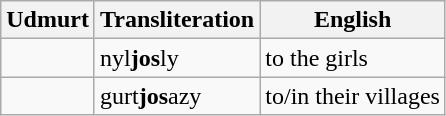<table class="wikitable">
<tr>
<th>Udmurt</th>
<th>Transliteration</th>
<th>English</th>
</tr>
<tr>
<td></td>
<td>nyl<strong>jos</strong>ly</td>
<td>to the girls</td>
</tr>
<tr>
<td></td>
<td>gurt<strong>jos</strong>azy</td>
<td>to/in their villages</td>
</tr>
</table>
